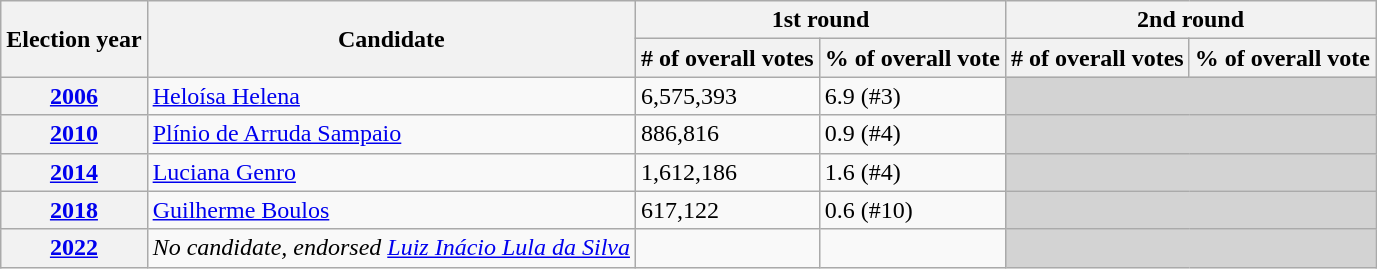<table class=wikitable>
<tr>
<th rowspan=2>Election year</th>
<th rowspan=2>Candidate</th>
<th colspan=2>1st round</th>
<th colspan=2>2nd round</th>
</tr>
<tr>
<th># of overall votes</th>
<th>% of overall vote</th>
<th># of overall votes</th>
<th>% of overall vote</th>
</tr>
<tr>
<th><a href='#'>2006</a></th>
<td><a href='#'>Heloísa Helena</a></td>
<td>6,575,393</td>
<td>6.9 (#3)</td>
<td colspan=2 bgcolor=lightgrey></td>
</tr>
<tr>
<th><a href='#'>2010</a></th>
<td><a href='#'>Plínio de Arruda Sampaio</a></td>
<td>886,816</td>
<td>0.9 (#4)</td>
<td colspan=2 bgcolor=lightgrey></td>
</tr>
<tr>
<th><a href='#'>2014</a></th>
<td><a href='#'>Luciana Genro</a></td>
<td>1,612,186</td>
<td>1.6 (#4)</td>
<td colspan=2 bgcolor=lightgrey></td>
</tr>
<tr>
<th><a href='#'>2018</a></th>
<td><a href='#'>Guilherme Boulos</a></td>
<td>617,122</td>
<td>0.6 (#10)</td>
<td colspan=2 bgcolor=lightgrey></td>
</tr>
<tr>
<th><a href='#'>2022</a></th>
<td><em>No candidate, endorsed <a href='#'>Luiz Inácio Lula da Silva</a></em></td>
<td></td>
<td></td>
<td colspan=2 bgcolor=lightgrey></td>
</tr>
</table>
